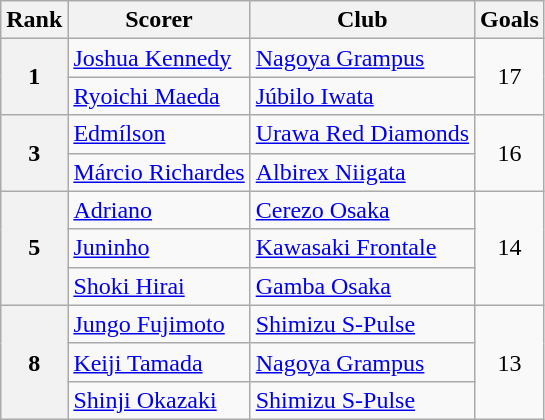<table class="wikitable">
<tr>
<th>Rank</th>
<th>Scorer</th>
<th>Club</th>
<th>Goals</th>
</tr>
<tr>
<th rowspan=2>1</th>
<td> <a href='#'>Joshua Kennedy</a></td>
<td><a href='#'>Nagoya Grampus</a></td>
<td rowspan=2 align=center>17</td>
</tr>
<tr>
<td> <a href='#'>Ryoichi Maeda</a></td>
<td><a href='#'>Júbilo Iwata</a></td>
</tr>
<tr>
<th rowspan=2>3</th>
<td> <a href='#'>Edmílson</a></td>
<td><a href='#'>Urawa Red Diamonds</a></td>
<td rowspan=2 align=center>16</td>
</tr>
<tr>
<td> <a href='#'>Márcio Richardes</a></td>
<td><a href='#'>Albirex Niigata</a></td>
</tr>
<tr>
<th rowspan=3>5</th>
<td> <a href='#'>Adriano</a></td>
<td><a href='#'>Cerezo Osaka</a></td>
<td rowspan=3 align=center>14</td>
</tr>
<tr>
<td> <a href='#'>Juninho</a></td>
<td><a href='#'>Kawasaki Frontale</a></td>
</tr>
<tr>
<td> <a href='#'>Shoki Hirai</a></td>
<td><a href='#'>Gamba Osaka</a></td>
</tr>
<tr>
<th rowspan=3>8</th>
<td> <a href='#'>Jungo Fujimoto</a></td>
<td><a href='#'>Shimizu S-Pulse</a></td>
<td rowspan=3 align=center>13</td>
</tr>
<tr>
<td> <a href='#'>Keiji Tamada</a></td>
<td><a href='#'>Nagoya Grampus</a></td>
</tr>
<tr>
<td> <a href='#'>Shinji Okazaki</a></td>
<td><a href='#'>Shimizu S-Pulse</a></td>
</tr>
</table>
